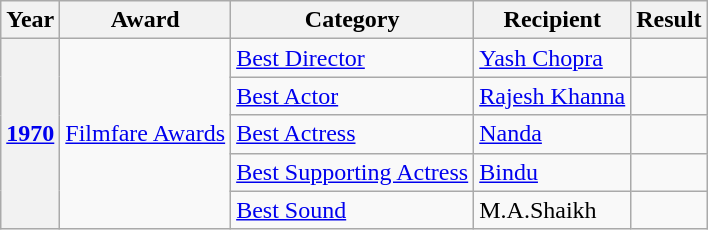<table class="wikitable sortable">
<tr>
<th>Year</th>
<th>Award</th>
<th>Category</th>
<th>Recipient</th>
<th>Result</th>
</tr>
<tr>
<th rowspan="5"><a href='#'>1970</a></th>
<td rowspan="5"><a href='#'>Filmfare Awards</a></td>
<td><a href='#'>Best Director</a></td>
<td><a href='#'>Yash Chopra</a></td>
<td></td>
</tr>
<tr>
<td><a href='#'>Best Actor</a></td>
<td><a href='#'>Rajesh Khanna</a></td>
<td></td>
</tr>
<tr>
<td><a href='#'>Best Actress</a></td>
<td><a href='#'>Nanda</a></td>
<td></td>
</tr>
<tr>
<td><a href='#'>Best Supporting Actress</a></td>
<td><a href='#'>Bindu</a></td>
<td></td>
</tr>
<tr>
<td><a href='#'>Best Sound</a></td>
<td>M.A.Shaikh</td>
<td></td>
</tr>
</table>
